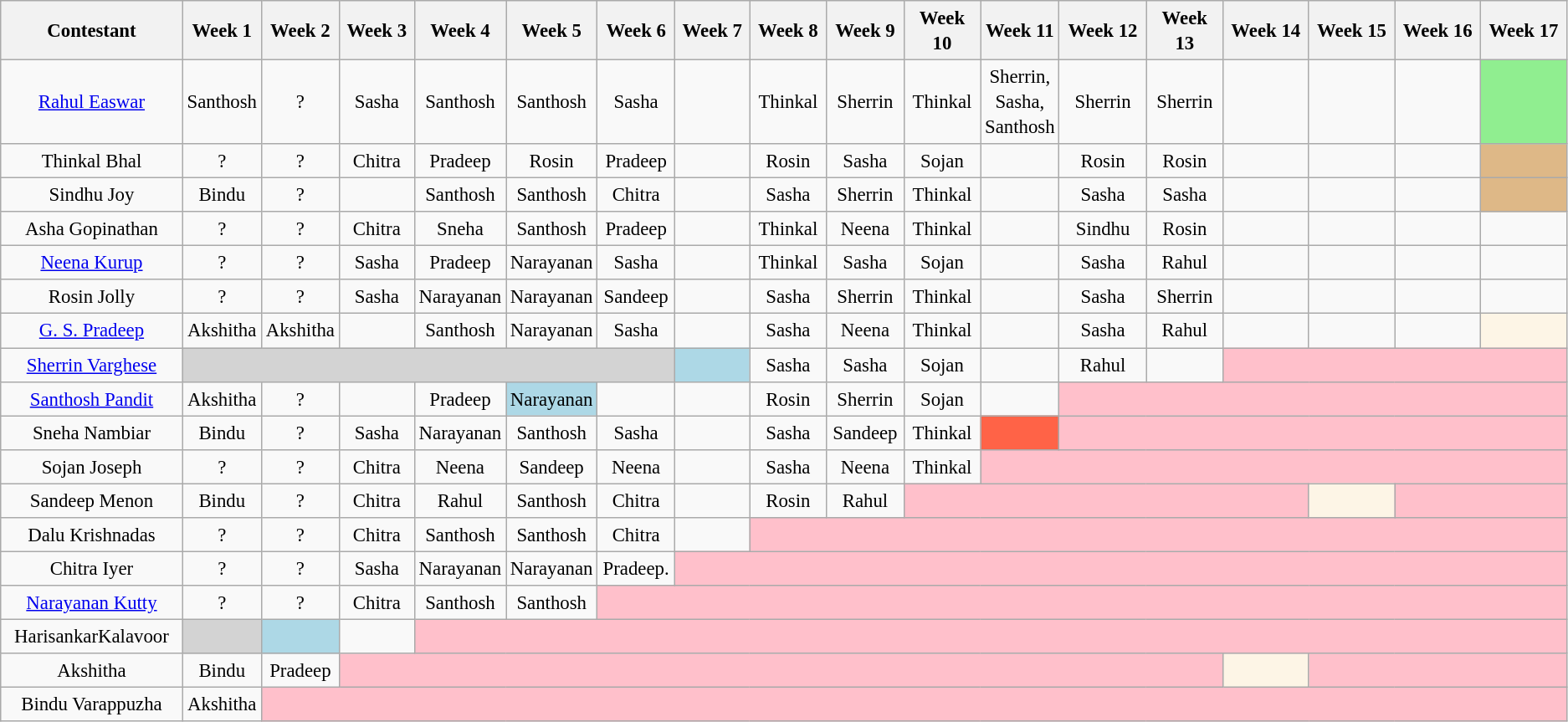<table class="wikitable" style="text-align:center; font-size:95%; line-height:20px;">
<tr>
<th style="width:140px;">Contestant</th>
<th style="width:55px;">Week 1</th>
<th style="width:55px;">Week 2</th>
<th style="width:55px;">Week 3</th>
<th style="width:55px;">Week 4</th>
<th style="width:55px;">Week 5</th>
<th style="width:55px;">Week 6</th>
<th style="width:55px;">Week 7</th>
<th style="width:55px;">Week 8</th>
<th style="width:55px;">Week 9</th>
<th style="width:55px;">Week 10</th>
<th style="width:55px;">Week 11</th>
<th style="width:65px;">Week 12</th>
<th style="width:55px;">Week 13</th>
<th style="width:65px;">Week 14</th>
<th style="width:65px;">Week 15</th>
<th style="width:65px;">Week 16</th>
<th style="width:65px;">Week 17</th>
</tr>
<tr>
<td><a href='#'>Rahul Easwar</a></td>
<td>Santhosh</td>
<td>?</td>
<td>Sasha</td>
<td>Santhosh</td>
<td>Santhosh</td>
<td>Sasha</td>
<td></td>
<td>Thinkal</td>
<td>Sherrin</td>
<td>Thinkal</td>
<td>Sherrin, Sasha, Santhosh</td>
<td>Sherrin</td>
<td>Sherrin</td>
<td></td>
<td></td>
<td></td>
<td style="background:lightgreen;"></td>
</tr>
<tr>
<td>Thinkal Bhal</td>
<td>?</td>
<td>?</td>
<td>Chitra</td>
<td>Pradeep</td>
<td>Rosin</td>
<td>Pradeep</td>
<td></td>
<td>Rosin</td>
<td>Sasha</td>
<td>Sojan</td>
<td></td>
<td>Rosin</td>
<td>Rosin</td>
<td></td>
<td></td>
<td></td>
<td style="background:BurlyWood;"></td>
</tr>
<tr>
<td>Sindhu Joy</td>
<td>Bindu</td>
<td>?</td>
<td></td>
<td>Santhosh</td>
<td>Santhosh</td>
<td>Chitra</td>
<td></td>
<td>Sasha</td>
<td>Sherrin</td>
<td>Thinkal</td>
<td></td>
<td>Sasha</td>
<td>Sasha</td>
<td></td>
<td></td>
<td></td>
<td style="background:BurlyWood;"></td>
</tr>
<tr>
<td>Asha Gopinathan</td>
<td>?</td>
<td>?</td>
<td>Chitra</td>
<td>Sneha</td>
<td>Santhosh</td>
<td>Pradeep</td>
<td></td>
<td>Thinkal</td>
<td>Neena</td>
<td>Thinkal</td>
<td></td>
<td>Sindhu</td>
<td>Rosin</td>
<td></td>
<td></td>
<td></td>
<td></td>
</tr>
<tr>
<td><a href='#'>Neena Kurup</a></td>
<td>?</td>
<td>?</td>
<td>Sasha</td>
<td>Pradeep</td>
<td>Narayanan</td>
<td>Sasha</td>
<td></td>
<td>Thinkal</td>
<td>Sasha</td>
<td>Sojan</td>
<td></td>
<td>Sasha</td>
<td>Rahul</td>
<td></td>
<td></td>
<td></td>
<td></td>
</tr>
<tr>
<td>Rosin Jolly</td>
<td>?</td>
<td>?</td>
<td>Sasha</td>
<td>Narayanan</td>
<td>Narayanan</td>
<td>Sandeep</td>
<td></td>
<td>Sasha</td>
<td>Sherrin</td>
<td>Thinkal</td>
<td></td>
<td>Sasha</td>
<td>Sherrin</td>
<td></td>
<td></td>
<td></td>
<td></td>
</tr>
<tr>
<td><a href='#'>G. S. Pradeep</a></td>
<td>Akshitha</td>
<td>Akshitha</td>
<td></td>
<td>Santhosh</td>
<td>Narayanan</td>
<td>Sasha</td>
<td></td>
<td>Sasha</td>
<td>Neena</td>
<td>Thinkal</td>
<td></td>
<td>Sasha</td>
<td>Rahul</td>
<td></td>
<td></td>
<td></td>
<td style="background:OldLace;"></td>
</tr>
<tr>
<td><a href='#'>Sherrin Varghese</a></td>
<td style="background:lightgrey;" colspan="6"></td>
<td style="background:lightblue;"></td>
<td>Sasha</td>
<td>Sasha</td>
<td>Sojan</td>
<td></td>
<td>Rahul</td>
<td></td>
<td style="background:pink;" colspan="5"></td>
</tr>
<tr>
<td><a href='#'>Santhosh Pandit</a></td>
<td>Akshitha</td>
<td>?</td>
<td></td>
<td>Pradeep</td>
<td style="background:lightblue;">Narayanan</td>
<td></td>
<td></td>
<td>Rosin</td>
<td>Sherrin</td>
<td>Sojan</td>
<td></td>
<td style="background:pink;" colspan="7"></td>
</tr>
<tr>
<td>Sneha Nambiar</td>
<td>Bindu</td>
<td>?</td>
<td>Sasha</td>
<td>Narayanan</td>
<td>Santhosh</td>
<td>Sasha</td>
<td></td>
<td>Sasha</td>
<td>Sandeep</td>
<td>Thinkal</td>
<td style="background:tomato;"></td>
<td style="background:pink;" colspan="8"></td>
</tr>
<tr>
<td>Sojan Joseph</td>
<td>?</td>
<td>?</td>
<td>Chitra</td>
<td>Neena</td>
<td>Sandeep</td>
<td>Neena</td>
<td></td>
<td>Sasha</td>
<td>Neena</td>
<td>Thinkal</td>
<td style="background:pink;" colspan="9"></td>
</tr>
<tr>
<td>Sandeep Menon</td>
<td>Bindu</td>
<td>?</td>
<td>Chitra</td>
<td>Rahul</td>
<td>Santhosh</td>
<td>Chitra</td>
<td></td>
<td>Rosin</td>
<td>Rahul</td>
<td style="background:pink;" colspan="5"></td>
<td style="background:OldLace;"></td>
<td style="background:pink;" colspan="3"></td>
</tr>
<tr>
<td>Dalu Krishnadas</td>
<td>?</td>
<td>?</td>
<td>Chitra</td>
<td>Santhosh</td>
<td>Santhosh</td>
<td>Chitra</td>
<td></td>
<td style="background:pink;" colspan="11"></td>
</tr>
<tr>
<td>Chitra Iyer</td>
<td>?</td>
<td>?</td>
<td>Sasha</td>
<td>Narayanan</td>
<td>Narayanan</td>
<td>Pradeep.</td>
<td style="background:pink;" colspan="12"></td>
</tr>
<tr>
<td><a href='#'>Narayanan Kutty</a></td>
<td>?</td>
<td>?</td>
<td>Chitra</td>
<td>Santhosh</td>
<td>Santhosh</td>
<td style="background:pink;" colspan="13"></td>
</tr>
<tr>
<td>HarisankarKalavoor</td>
<td style="background:lightgrey;"></td>
<td style="background:lightblue;"></td>
<td></td>
<td style="background:pink;" colspan="15"></td>
</tr>
<tr>
<td>Akshitha</td>
<td>Bindu</td>
<td>Pradeep</td>
<td style="background:pink;" colspan="11"></td>
<td style="background:OldLace;"></td>
<td style="background:pink;" colspan="4"></td>
</tr>
<tr>
<td>Bindu Varappuzha</td>
<td>Akshitha</td>
<td style="background:pink;" colspan="17"></td>
</tr>
</table>
